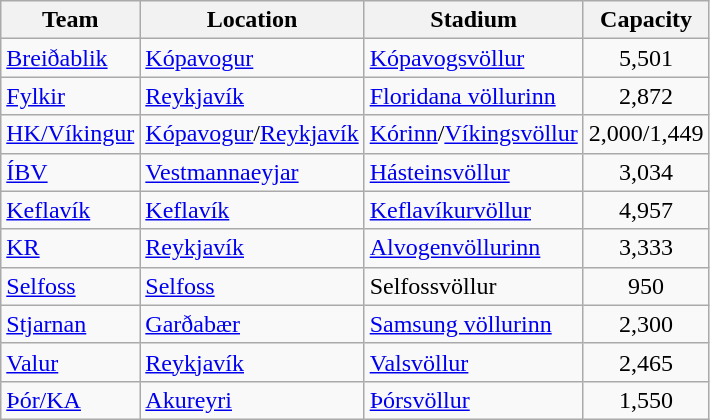<table class="wikitable sortable">
<tr>
<th>Team</th>
<th>Location</th>
<th>Stadium</th>
<th>Capacity</th>
</tr>
<tr>
<td><a href='#'>Breiðablik</a></td>
<td><a href='#'>Kópavogur</a></td>
<td><a href='#'>Kópavogsvöllur</a></td>
<td align="center">5,501</td>
</tr>
<tr>
<td><a href='#'>Fylkir</a></td>
<td><a href='#'>Reykjavík</a></td>
<td><a href='#'>Floridana völlurinn</a></td>
<td align="center">2,872</td>
</tr>
<tr>
<td><a href='#'>HK/Víkingur</a></td>
<td><a href='#'>Kópavogur</a>/<a href='#'>Reykjavík</a></td>
<td><a href='#'>Kórinn</a>/<a href='#'>Víkingsvöllur</a></td>
<td align="center">2,000/1,449</td>
</tr>
<tr>
<td><a href='#'>ÍBV</a></td>
<td><a href='#'>Vestmannaeyjar</a></td>
<td><a href='#'>Hásteinsvöllur</a></td>
<td align="center">3,034</td>
</tr>
<tr>
<td><a href='#'>Keflavík</a></td>
<td><a href='#'>Keflavík</a></td>
<td><a href='#'>Keflavíkurvöllur</a></td>
<td align="center">4,957</td>
</tr>
<tr>
<td><a href='#'>KR</a></td>
<td><a href='#'>Reykjavík</a></td>
<td><a href='#'>Alvogenvöllurinn</a></td>
<td align="center">3,333</td>
</tr>
<tr>
<td><a href='#'>Selfoss</a></td>
<td><a href='#'>Selfoss</a></td>
<td>Selfossvöllur</td>
<td align="center">950</td>
</tr>
<tr>
<td><a href='#'>Stjarnan</a></td>
<td><a href='#'>Garðabær</a></td>
<td><a href='#'>Samsung völlurinn</a></td>
<td align="center">2,300</td>
</tr>
<tr>
<td><a href='#'>Valur</a></td>
<td><a href='#'>Reykjavík</a></td>
<td><a href='#'>Valsvöllur</a></td>
<td align="center">2,465</td>
</tr>
<tr>
<td><a href='#'>Þór/KA</a></td>
<td><a href='#'>Akureyri</a></td>
<td><a href='#'>Þórsvöllur</a></td>
<td align="center">1,550</td>
</tr>
</table>
